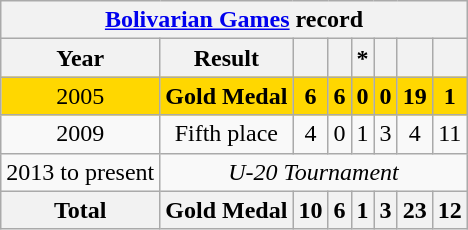<table class="wikitable" style="text-align: center;">
<tr>
<th colspan=8><a href='#'>Bolivarian Games</a> record</th>
</tr>
<tr>
<th>Year</th>
<th>Result</th>
<th></th>
<th></th>
<th>*</th>
<th></th>
<th></th>
<th></th>
</tr>
<tr style="background:Gold;">
<td> 2005</td>
<td><strong>Gold Medal</strong></td>
<td><strong>6</strong></td>
<td><strong>6</strong></td>
<td><strong>0</strong></td>
<td><strong>0</strong></td>
<td><strong>19</strong></td>
<td><strong>1</strong></td>
</tr>
<tr>
<td> 2009</td>
<td>Fifth place</td>
<td>4</td>
<td>0</td>
<td>1</td>
<td>3</td>
<td>4</td>
<td>11</td>
</tr>
<tr>
<td> 2013 to present</td>
<td colspan=7><em>U-20 Tournament</em></td>
</tr>
<tr>
<th>Total</th>
<th>Gold Medal</th>
<th>10</th>
<th>6</th>
<th>1</th>
<th>3</th>
<th>23</th>
<th>12</th>
</tr>
</table>
